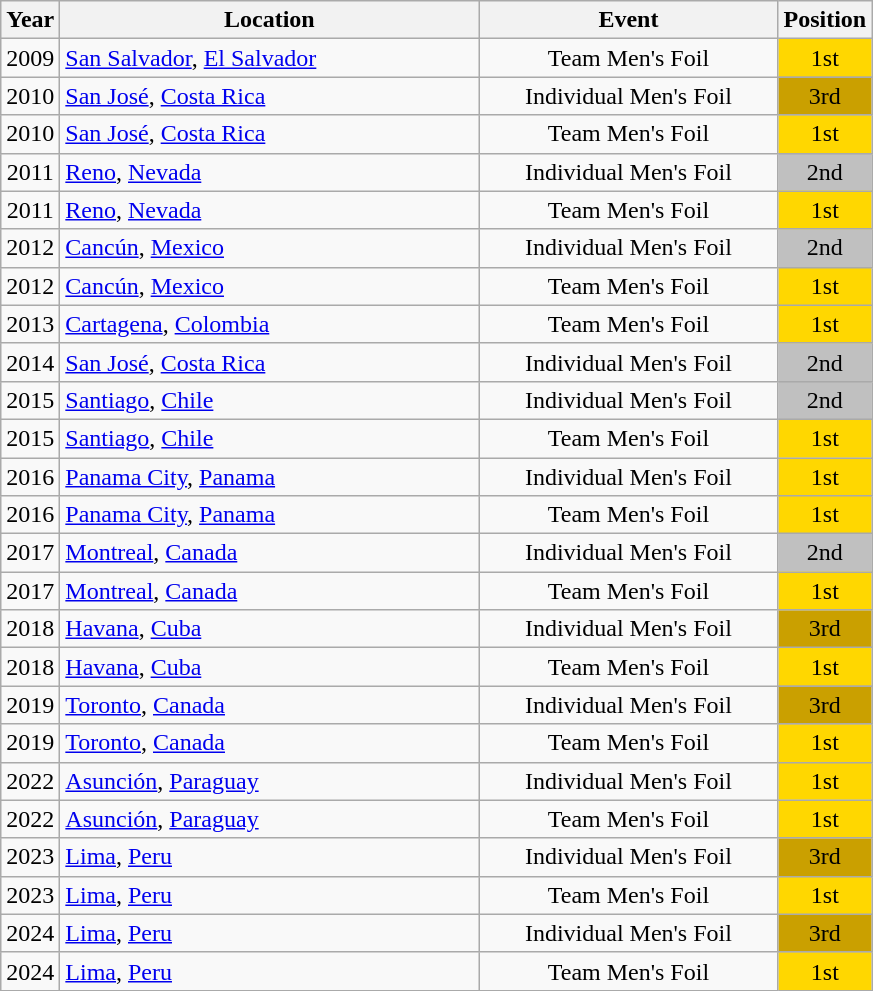<table class="wikitable" style="text-align:center;">
<tr>
<th>Year</th>
<th style="width:17em">Location</th>
<th style="width:12em">Event</th>
<th>Position</th>
</tr>
<tr>
<td>2009</td>
<td rowspan="1" align="left"> <a href='#'>San Salvador</a>, <a href='#'>El Salvador</a></td>
<td>Team Men's Foil</td>
<td bgcolor="gold">1st</td>
</tr>
<tr>
<td>2010</td>
<td rowspan="1" align="left"> <a href='#'>San José</a>, <a href='#'>Costa Rica</a></td>
<td>Individual Men's Foil</td>
<td bgcolor="caramel">3rd</td>
</tr>
<tr>
<td>2010</td>
<td rowspan="1" align="left"> <a href='#'>San José</a>, <a href='#'>Costa Rica</a></td>
<td>Team Men's Foil</td>
<td bgcolor="gold">1st</td>
</tr>
<tr>
<td>2011</td>
<td rowspan="1" align="left"> <a href='#'>Reno</a>, <a href='#'>Nevada</a></td>
<td>Individual Men's Foil</td>
<td bgcolor="silver">2nd</td>
</tr>
<tr>
<td>2011</td>
<td rowspan="1" align="left"> <a href='#'>Reno</a>, <a href='#'>Nevada</a></td>
<td>Team Men's Foil</td>
<td bgcolor="gold">1st</td>
</tr>
<tr>
<td>2012</td>
<td rowspan="1" align="left"> <a href='#'>Cancún</a>, <a href='#'>Mexico</a></td>
<td>Individual Men's Foil</td>
<td bgcolor="silver">2nd</td>
</tr>
<tr>
<td>2012</td>
<td rowspan="1" align="left"> <a href='#'>Cancún</a>, <a href='#'>Mexico</a></td>
<td>Team Men's Foil</td>
<td bgcolor="gold">1st</td>
</tr>
<tr>
<td>2013</td>
<td rowspan="1" align="left"> <a href='#'>Cartagena</a>, <a href='#'>Colombia</a></td>
<td>Team Men's Foil</td>
<td bgcolor="gold">1st</td>
</tr>
<tr>
<td>2014</td>
<td rowspan="1" align="left"> <a href='#'>San José</a>, <a href='#'>Costa Rica</a></td>
<td>Individual Men's Foil</td>
<td bgcolor="silver">2nd</td>
</tr>
<tr>
<td>2015</td>
<td rowspan="1" align="left"> <a href='#'>Santiago</a>, <a href='#'>Chile</a></td>
<td>Individual Men's Foil</td>
<td bgcolor="silver">2nd</td>
</tr>
<tr>
<td>2015</td>
<td rowspan="1" align="left"> <a href='#'>Santiago</a>, <a href='#'>Chile</a></td>
<td>Team Men's Foil</td>
<td bgcolor="gold">1st</td>
</tr>
<tr>
<td>2016</td>
<td rowspan="1" align="left"> <a href='#'>Panama City</a>, <a href='#'>Panama</a></td>
<td>Individual Men's Foil</td>
<td bgcolor="gold">1st</td>
</tr>
<tr>
<td>2016</td>
<td rowspan="1" align="left"> <a href='#'>Panama City</a>, <a href='#'>Panama</a></td>
<td>Team Men's Foil</td>
<td bgcolor="gold">1st</td>
</tr>
<tr>
<td>2017</td>
<td rowspan="1" align="left"> <a href='#'>Montreal</a>, <a href='#'>Canada</a></td>
<td>Individual Men's Foil</td>
<td bgcolor="silver">2nd</td>
</tr>
<tr>
<td>2017</td>
<td rowspan="1" align="left"> <a href='#'>Montreal</a>, <a href='#'>Canada</a></td>
<td>Team Men's Foil</td>
<td bgcolor="gold">1st</td>
</tr>
<tr>
<td>2018</td>
<td rowspan="1" align="left"> <a href='#'>Havana</a>, <a href='#'>Cuba</a></td>
<td>Individual Men's Foil</td>
<td bgcolor="caramel">3rd</td>
</tr>
<tr>
<td>2018</td>
<td rowspan="1" align="left"> <a href='#'>Havana</a>, <a href='#'>Cuba</a></td>
<td>Team Men's Foil</td>
<td bgcolor="gold">1st</td>
</tr>
<tr>
<td>2019</td>
<td rowspan="1" align="left"> <a href='#'>Toronto</a>, <a href='#'>Canada</a></td>
<td>Individual Men's Foil</td>
<td bgcolor="caramel">3rd</td>
</tr>
<tr>
<td>2019</td>
<td rowspan="1" align="left"> <a href='#'>Toronto</a>, <a href='#'>Canada</a></td>
<td>Team Men's Foil</td>
<td bgcolor="gold">1st</td>
</tr>
<tr>
<td>2022</td>
<td rowspan="1" align="left"> <a href='#'>Asunción</a>, <a href='#'>Paraguay</a></td>
<td>Individual Men's Foil</td>
<td bgcolor="gold">1st</td>
</tr>
<tr>
<td>2022</td>
<td rowspan="1" align="left"> <a href='#'>Asunción</a>, <a href='#'>Paraguay</a></td>
<td>Team Men's Foil</td>
<td bgcolor="gold">1st</td>
</tr>
<tr>
<td>2023</td>
<td rowspan="1" align="left"> <a href='#'>Lima</a>, <a href='#'>Peru</a></td>
<td>Individual Men's Foil</td>
<td bgcolor="caramel">3rd</td>
</tr>
<tr>
<td>2023</td>
<td rowspan="1" align="left"> <a href='#'>Lima</a>, <a href='#'>Peru</a></td>
<td>Team Men's Foil</td>
<td bgcolor="gold">1st</td>
</tr>
<tr>
<td>2024</td>
<td rowspan="1" align="left"> <a href='#'>Lima</a>, <a href='#'>Peru</a></td>
<td>Individual Men's Foil</td>
<td bgcolor="caramel">3rd</td>
</tr>
<tr>
<td>2024</td>
<td rowspan="1" align="left"> <a href='#'>Lima</a>, <a href='#'>Peru</a></td>
<td>Team Men's Foil</td>
<td bgcolor="gold">1st</td>
</tr>
</table>
